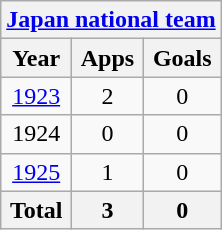<table class="wikitable" style="text-align:center">
<tr>
<th colspan=3><a href='#'>Japan national team</a></th>
</tr>
<tr>
<th>Year</th>
<th>Apps</th>
<th>Goals</th>
</tr>
<tr>
<td><a href='#'>1923</a></td>
<td>2</td>
<td>0</td>
</tr>
<tr>
<td>1924</td>
<td>0</td>
<td>0</td>
</tr>
<tr>
<td><a href='#'>1925</a></td>
<td>1</td>
<td>0</td>
</tr>
<tr>
<th>Total</th>
<th>3</th>
<th>0</th>
</tr>
</table>
